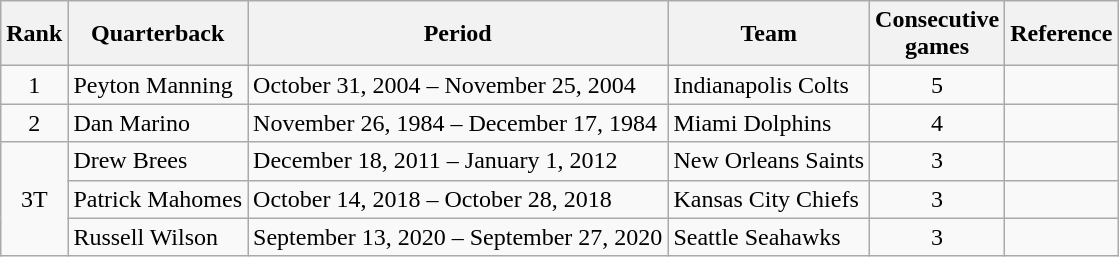<table class="wikitable">
<tr>
<th>Rank</th>
<th>Quarterback</th>
<th>Period</th>
<th>Team</th>
<th>Consecutive<br>games</th>
<th>Reference</th>
</tr>
<tr>
<td style="text-align:center;">1</td>
<td>Peyton Manning</td>
<td>October 31, 2004 – November 25, 2004</td>
<td>Indianapolis Colts</td>
<td style="text-align:center;">5</td>
<td style="text-align:center;"></td>
</tr>
<tr>
<td style="text-align:center;" rowspan="1">2</td>
<td>Dan Marino</td>
<td>November 26, 1984 – December 17, 1984</td>
<td>Miami Dolphins</td>
<td style="text-align:center;">4</td>
<td style="text-align:center;"></td>
</tr>
<tr>
<td style="text-align:center;" rowspan="3">3T</td>
<td>Drew Brees</td>
<td>December 18, 2011 – January 1, 2012</td>
<td>New Orleans Saints</td>
<td style="text-align:center;">3</td>
<td style="text-align:center;"></td>
</tr>
<tr>
<td>Patrick Mahomes</td>
<td>October 14, 2018 – October 28, 2018</td>
<td>Kansas City Chiefs</td>
<td style="text-align:center;">3</td>
<td style="text-align:center;"></td>
</tr>
<tr>
<td>Russell Wilson</td>
<td>September 13, 2020 – September 27, 2020</td>
<td>Seattle Seahawks</td>
<td style="text-align:center;">3</td>
<td style="text-align:center;"></td>
</tr>
</table>
